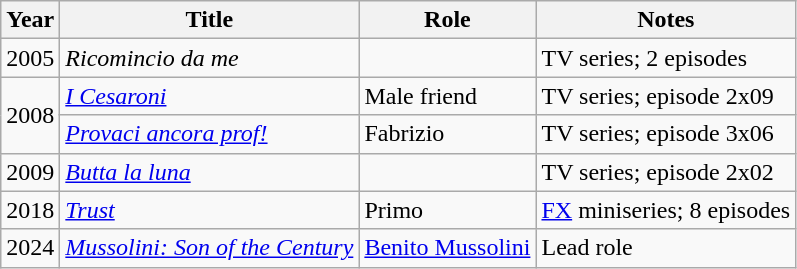<table class="wikitable sortable">
<tr>
<th>Year</th>
<th>Title</th>
<th>Role</th>
<th class="unsortable">Notes</th>
</tr>
<tr>
<td>2005</td>
<td><em>Ricomincio da me</em></td>
<td></td>
<td>TV series; 2 episodes</td>
</tr>
<tr>
<td rowspan="2">2008</td>
<td><em><a href='#'>I Cesaroni</a></em></td>
<td>Male friend</td>
<td>TV series; episode 2x09</td>
</tr>
<tr>
<td><em><a href='#'>Provaci ancora prof!</a></em></td>
<td>Fabrizio</td>
<td>TV series; episode 3x06</td>
</tr>
<tr>
<td>2009</td>
<td><em><a href='#'>Butta la luna</a></em></td>
<td></td>
<td>TV series; episode 2x02</td>
</tr>
<tr>
<td>2018</td>
<td><em><a href='#'>Trust</a></em></td>
<td>Primo</td>
<td><a href='#'>FX</a> miniseries; 8 episodes</td>
</tr>
<tr>
<td>2024</td>
<td><em><a href='#'>Mussolini: Son of the Century</a></em></td>
<td><a href='#'>Benito Mussolini</a></td>
<td>Lead role</td>
</tr>
</table>
